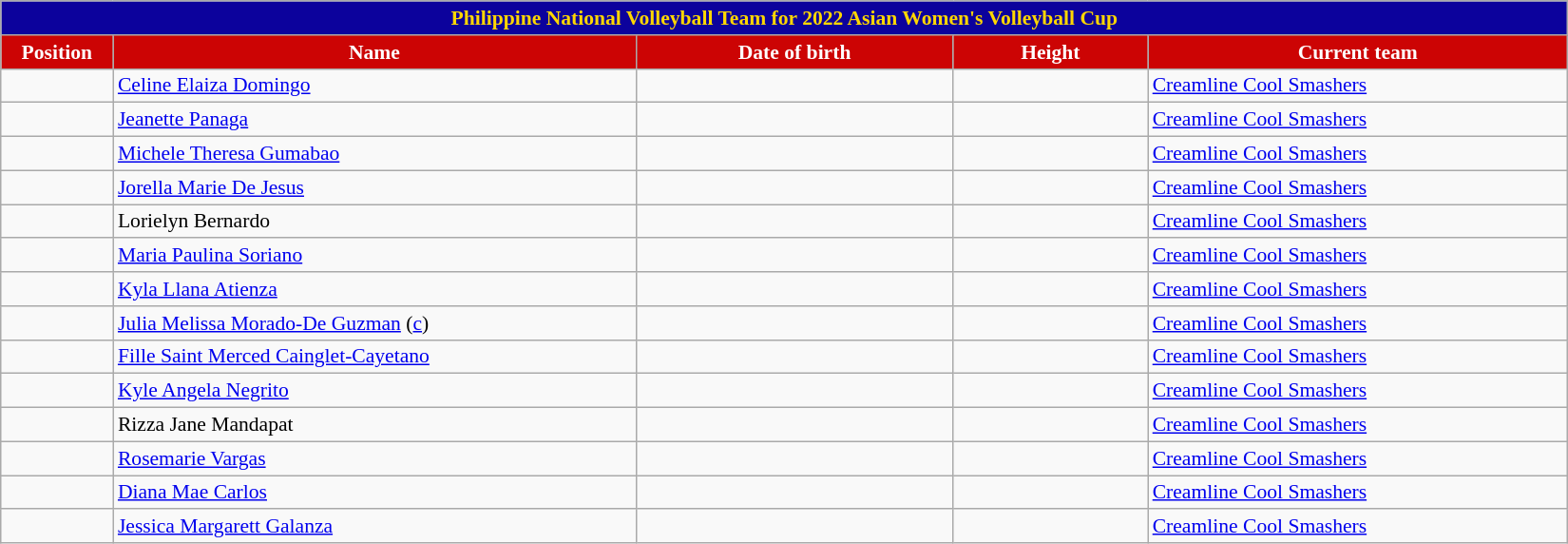<table class="wikitable" style="font-size:90%; text-align:center;">
<tr>
<th colspan="5" style= "background:#0C029C; color:gold; text-align: center"><strong>Philippine National Volleyball Team for 2022 Asian Women's Volleyball Cup</strong></th>
</tr>
<tr>
<th style="width:5em; background:#CC0404; color:white;">Position</th>
<th style="width:25em; background:#CC0404; color:white;">Name</th>
<th style="width:15em; background:#CC0404; color:white;">Date of birth</th>
<th style="width:9em; background:#CC0404; color:white;">Height</th>
<th style="width:20em; background:#CC0404; color:white;">Current team</th>
</tr>
<tr align=center>
<td></td>
<td align=left><a href='#'>Celine Elaiza Domingo</a></td>
<td align=right></td>
<td></td>
<td align=left> <a href='#'>Creamline Cool Smashers</a></td>
</tr>
<tr align=center>
<td></td>
<td align=left><a href='#'>Jeanette Panaga</a></td>
<td align=right></td>
<td></td>
<td align=left> <a href='#'>Creamline Cool Smashers</a></td>
</tr>
<tr align=center>
<td></td>
<td align=left><a href='#'>Michele Theresa Gumabao</a></td>
<td align=right></td>
<td></td>
<td align=left> <a href='#'>Creamline Cool Smashers</a></td>
</tr>
<tr align=center>
<td></td>
<td align=left><a href='#'>Jorella Marie De Jesus</a></td>
<td align=right></td>
<td></td>
<td align=left> <a href='#'>Creamline Cool Smashers</a></td>
</tr>
<tr align=center>
<td></td>
<td align=left>Lorielyn Bernardo</td>
<td align=right></td>
<td></td>
<td align=left> <a href='#'>Creamline Cool Smashers</a></td>
</tr>
<tr align=center>
<td></td>
<td align=left><a href='#'>Maria Paulina Soriano</a></td>
<td align=right></td>
<td></td>
<td align=left> <a href='#'>Creamline Cool Smashers</a></td>
</tr>
<tr align=center>
<td></td>
<td align=left><a href='#'>Kyla Llana Atienza</a></td>
<td align=right></td>
<td></td>
<td align=left> <a href='#'>Creamline Cool Smashers</a></td>
</tr>
<tr align=center>
<td></td>
<td align=left><a href='#'>Julia Melissa Morado-De Guzman</a> (<a href='#'>c</a>)</td>
<td align=right></td>
<td></td>
<td align=left> <a href='#'>Creamline Cool Smashers</a></td>
</tr>
<tr align=center>
<td></td>
<td align=left><a href='#'>Fille Saint Merced Cainglet-Cayetano</a></td>
<td align=right></td>
<td></td>
<td align=left> <a href='#'>Creamline Cool Smashers</a></td>
</tr>
<tr align=center>
<td></td>
<td align=left><a href='#'>Kyle Angela Negrito</a></td>
<td align=right></td>
<td></td>
<td align=left> <a href='#'>Creamline Cool Smashers</a></td>
</tr>
<tr align=center>
<td></td>
<td align=left>Rizza Jane Mandapat</td>
<td align=right></td>
<td></td>
<td align=left> <a href='#'>Creamline Cool Smashers</a></td>
</tr>
<tr align=center>
<td></td>
<td align=left><a href='#'>Rosemarie Vargas</a></td>
<td align=right></td>
<td></td>
<td align=left> <a href='#'>Creamline Cool Smashers</a></td>
</tr>
<tr align=center>
<td></td>
<td align=left><a href='#'>Diana Mae Carlos</a></td>
<td align=right></td>
<td></td>
<td align=left> <a href='#'>Creamline Cool Smashers</a></td>
</tr>
<tr align=center>
<td></td>
<td align=left><a href='#'>Jessica Margarett Galanza</a></td>
<td align=right></td>
<td></td>
<td align=left> <a href='#'>Creamline Cool Smashers</a></td>
</tr>
</table>
